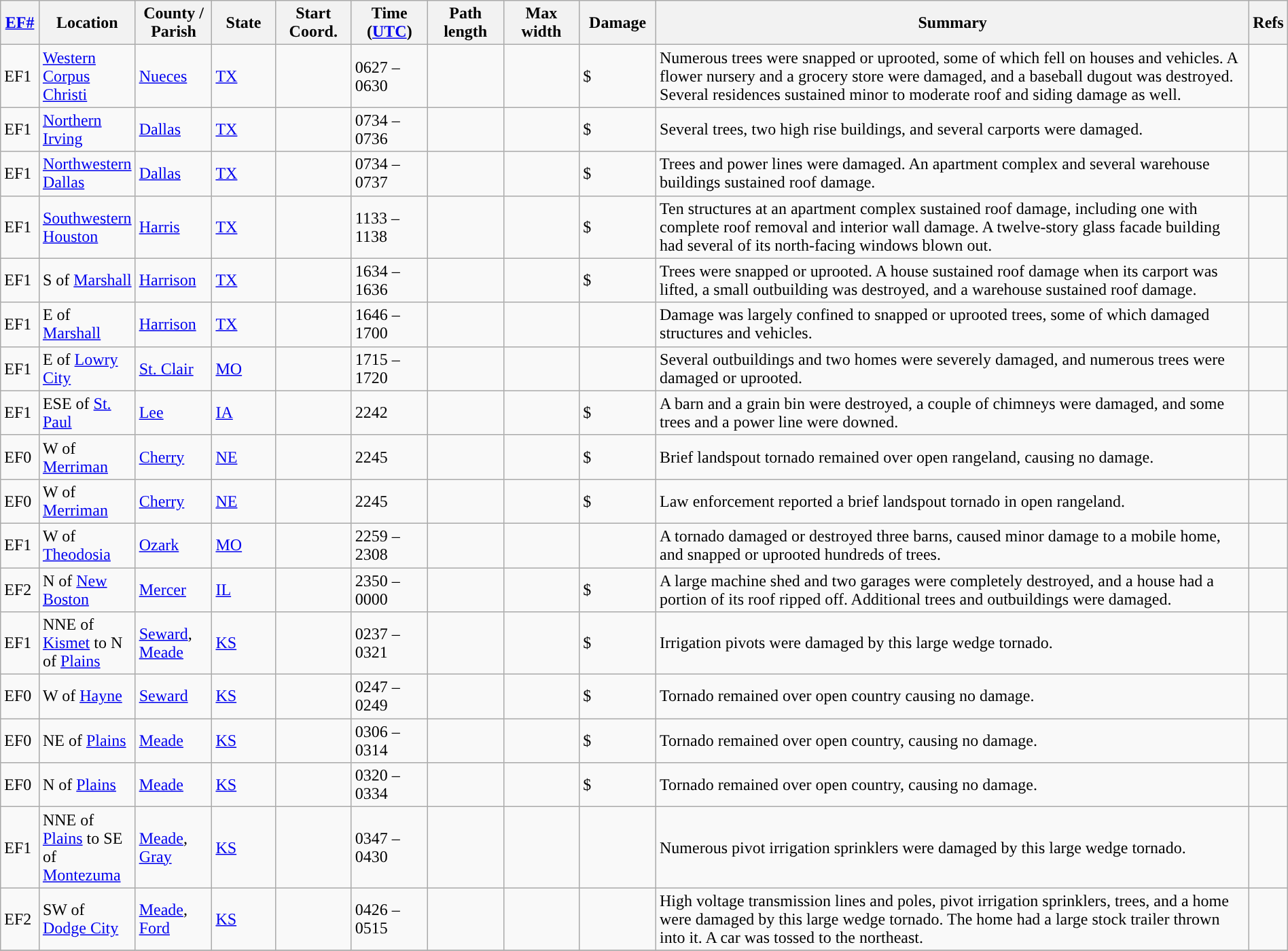<table class="wikitable sortable" style="width:100%;">
<tr>
<th scope="col" width="3%" align="center"><a href='#'>EF#</a></th>
<th scope="col" width="7%" align="center" class="unsortable">Location</th>
<th scope="col" width="6%" align="center" class="unsortable">County / Parish</th>
<th scope="col" width="5%" align="center">State</th>
<th scope="col" width="6%" align="center">Start Coord.</th>
<th scope="col" width="6%" align="center">Time (<a href='#'>UTC</a>)</th>
<th scope="col" width="6%" align="center">Path length</th>
<th scope="col" width="6%" align="center">Max width</th>
<th scope="col" width="6%" align="center">Damage</th>
<th scope="col" width="48%" class="unsortable" align="center">Summary</th>
<th scope="col" width="48%" class="unsortable" align="center">Refs</th>
</tr>
<tr>
<td>EF1</td>
<td><a href='#'>Western Corpus Christi</a></td>
<td><a href='#'>Nueces</a></td>
<td><a href='#'>TX</a></td>
<td></td>
<td>0627 – 0630</td>
<td></td>
<td></td>
<td>$</td>
<td>Numerous trees were snapped or uprooted, some of which fell on houses and vehicles. A flower nursery and a grocery store were damaged, and a baseball dugout was destroyed. Several residences sustained minor to moderate roof and siding damage as well.</td>
<td></td>
</tr>
<tr>
<td>EF1</td>
<td><a href='#'>Northern Irving</a></td>
<td><a href='#'>Dallas</a></td>
<td><a href='#'>TX</a></td>
<td></td>
<td>0734 – 0736</td>
<td></td>
<td></td>
<td>$</td>
<td>Several trees, two high rise buildings, and several carports were damaged.</td>
<td></td>
</tr>
<tr>
<td>EF1</td>
<td><a href='#'>Northwestern Dallas</a></td>
<td><a href='#'>Dallas</a></td>
<td><a href='#'>TX</a></td>
<td></td>
<td>0734 – 0737</td>
<td></td>
<td></td>
<td>$</td>
<td>Trees and power lines were damaged. An apartment complex and several warehouse buildings sustained roof damage.</td>
<td></td>
</tr>
<tr>
<td>EF1</td>
<td><a href='#'>Southwestern Houston</a></td>
<td><a href='#'>Harris</a></td>
<td><a href='#'>TX</a></td>
<td></td>
<td>1133 – 1138</td>
<td></td>
<td></td>
<td>$</td>
<td>Ten structures at an apartment complex sustained roof damage, including one with complete roof removal and interior wall damage. A twelve-story glass facade building had several of its north-facing windows blown out.</td>
<td></td>
</tr>
<tr>
<td>EF1</td>
<td>S of <a href='#'>Marshall</a></td>
<td><a href='#'>Harrison</a></td>
<td><a href='#'>TX</a></td>
<td></td>
<td>1634 – 1636</td>
<td></td>
<td></td>
<td>$</td>
<td>Trees were snapped or uprooted. A house sustained roof damage when its carport was lifted, a small outbuilding was destroyed, and a warehouse sustained roof damage.</td>
<td></td>
</tr>
<tr>
<td>EF1</td>
<td>E of <a href='#'>Marshall</a></td>
<td><a href='#'>Harrison</a></td>
<td><a href='#'>TX</a></td>
<td></td>
<td>1646 – 1700</td>
<td></td>
<td></td>
<td></td>
<td>Damage was largely confined to snapped or uprooted trees, some of which damaged structures and vehicles.</td>
<td></td>
</tr>
<tr>
<td>EF1</td>
<td>E of <a href='#'>Lowry City</a></td>
<td><a href='#'>St. Clair</a></td>
<td><a href='#'>MO</a></td>
<td></td>
<td>1715 – 1720</td>
<td></td>
<td></td>
<td></td>
<td>Several outbuildings and two homes were severely damaged, and numerous trees were damaged or uprooted.</td>
<td></td>
</tr>
<tr>
<td>EF1</td>
<td>ESE of <a href='#'>St. Paul</a></td>
<td><a href='#'>Lee</a></td>
<td><a href='#'>IA</a></td>
<td></td>
<td>2242</td>
<td></td>
<td></td>
<td>$</td>
<td>A barn and a grain bin were destroyed, a couple of chimneys were damaged, and some trees and a power line were downed.</td>
<td></td>
</tr>
<tr>
<td>EF0</td>
<td>W of <a href='#'>Merriman</a></td>
<td><a href='#'>Cherry</a></td>
<td><a href='#'>NE</a></td>
<td></td>
<td>2245</td>
<td></td>
<td></td>
<td>$</td>
<td>Brief landspout tornado remained over open rangeland, causing no damage.</td>
<td></td>
</tr>
<tr>
<td>EF0</td>
<td>W of <a href='#'>Merriman</a></td>
<td><a href='#'>Cherry</a></td>
<td><a href='#'>NE</a></td>
<td></td>
<td>2245</td>
<td></td>
<td></td>
<td>$</td>
<td>Law enforcement reported a brief landspout tornado in open rangeland.</td>
<td></td>
</tr>
<tr>
<td>EF1</td>
<td>W of <a href='#'>Theodosia</a></td>
<td><a href='#'>Ozark</a></td>
<td><a href='#'>MO</a></td>
<td></td>
<td>2259 – 2308</td>
<td></td>
<td></td>
<td></td>
<td>A tornado damaged or destroyed three barns, caused minor damage to a mobile home, and snapped or uprooted hundreds of trees.</td>
<td></td>
</tr>
<tr>
<td>EF2</td>
<td>N of <a href='#'>New Boston</a></td>
<td><a href='#'>Mercer</a></td>
<td><a href='#'>IL</a></td>
<td></td>
<td>2350 – 0000</td>
<td></td>
<td></td>
<td>$</td>
<td>A large machine shed and two garages were completely destroyed, and a house had a portion of its roof ripped off. Additional trees and outbuildings were damaged.</td>
<td></td>
</tr>
<tr>
<td>EF1</td>
<td>NNE of <a href='#'>Kismet</a> to N of <a href='#'>Plains</a></td>
<td><a href='#'>Seward</a>, <a href='#'>Meade</a></td>
<td><a href='#'>KS</a></td>
<td></td>
<td>0237 – 0321</td>
<td></td>
<td></td>
<td>$</td>
<td>Irrigation pivots were damaged by this large wedge tornado.</td>
<td></td>
</tr>
<tr>
<td>EF0</td>
<td>W of <a href='#'>Hayne</a></td>
<td><a href='#'>Seward</a></td>
<td><a href='#'>KS</a></td>
<td></td>
<td>0247 – 0249</td>
<td></td>
<td></td>
<td>$</td>
<td>Tornado remained over open country causing no damage.</td>
<td></td>
</tr>
<tr>
<td>EF0</td>
<td>NE of <a href='#'>Plains</a></td>
<td><a href='#'>Meade</a></td>
<td><a href='#'>KS</a></td>
<td></td>
<td>0306 – 0314</td>
<td></td>
<td></td>
<td>$</td>
<td>Tornado remained over open country, causing no damage.</td>
<td></td>
</tr>
<tr>
<td>EF0</td>
<td>N of <a href='#'>Plains</a></td>
<td><a href='#'>Meade</a></td>
<td><a href='#'>KS</a></td>
<td></td>
<td>0320 – 0334</td>
<td></td>
<td></td>
<td>$</td>
<td>Tornado remained over open country, causing no damage.</td>
<td></td>
</tr>
<tr>
<td>EF1</td>
<td>NNE of <a href='#'>Plains</a> to SE of <a href='#'>Montezuma</a></td>
<td><a href='#'>Meade</a>, <a href='#'>Gray</a></td>
<td><a href='#'>KS</a></td>
<td></td>
<td>0347 – 0430</td>
<td></td>
<td></td>
<td></td>
<td>Numerous pivot irrigation sprinklers were damaged by this large wedge tornado.</td>
<td></td>
</tr>
<tr>
<td>EF2</td>
<td>SW of <a href='#'>Dodge City</a></td>
<td><a href='#'>Meade</a>, <a href='#'>Ford</a></td>
<td><a href='#'>KS</a></td>
<td></td>
<td>0426 – 0515</td>
<td></td>
<td></td>
<td></td>
<td>High voltage transmission lines and poles, pivot irrigation sprinklers, trees, and a home were damaged by this large wedge tornado. The home had a large stock trailer thrown into it. A car was tossed  to the northeast.</td>
<td></td>
</tr>
<tr>
</tr>
</table>
